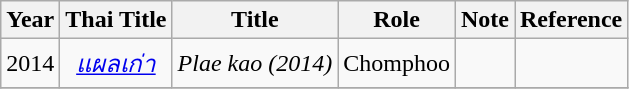<table class="wikitable">
<tr>
<th>Year</th>
<th>Thai Title</th>
<th>Title</th>
<th>Role</th>
<th>Note</th>
<th>Reference</th>
</tr>
<tr>
<td align="center">2014</td>
<td align="center"><em><a href='#'>แผลเก่า</a></em></td>
<td align="center"><em>Plae kao (2014)</em></td>
<td align="center">Chomphoo</td>
<td align="center"></td>
<td align="center"></td>
</tr>
<tr>
</tr>
</table>
